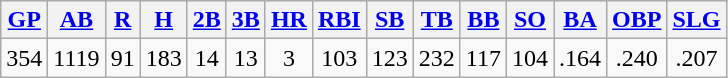<table class="wikitable">
<tr>
<th><a href='#'>GP</a></th>
<th><a href='#'>AB</a></th>
<th><a href='#'>R</a></th>
<th><a href='#'>H</a></th>
<th><a href='#'>2B</a></th>
<th><a href='#'>3B</a></th>
<th><a href='#'>HR</a></th>
<th><a href='#'>RBI</a></th>
<th><a href='#'>SB</a></th>
<th><a href='#'>TB</a></th>
<th><a href='#'>BB</a></th>
<th><a href='#'>SO</a></th>
<th><a href='#'>BA</a></th>
<th><a href='#'>OBP</a></th>
<th><a href='#'>SLG</a></th>
</tr>
<tr align=center>
<td>354</td>
<td>1119</td>
<td>91</td>
<td>183</td>
<td>14</td>
<td>13</td>
<td>3</td>
<td>103</td>
<td>123</td>
<td>232</td>
<td>117</td>
<td>104</td>
<td>.164</td>
<td>.240</td>
<td>.207</td>
</tr>
</table>
